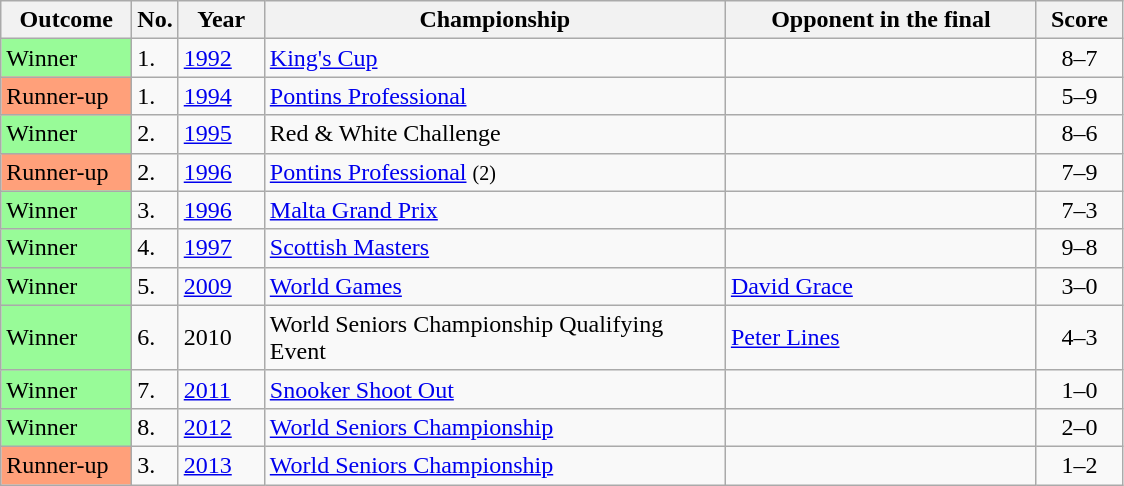<table class="wikitable">
<tr>
<th width="80">Outcome</th>
<th width="20">No.</th>
<th width="50">Year</th>
<th width="300">Championship</th>
<th width="200">Opponent in the final</th>
<th width="50">Score</th>
</tr>
<tr>
<td style="background:#98FB98">Winner</td>
<td>1.</td>
<td><a href='#'>1992</a></td>
<td><a href='#'>King's Cup</a></td>
<td> </td>
<td align="center">8–7</td>
</tr>
<tr>
<td style="background:#ffa07a;">Runner-up</td>
<td>1.</td>
<td><a href='#'>1994</a></td>
<td><a href='#'>Pontins Professional</a></td>
<td> </td>
<td align="center">5–9</td>
</tr>
<tr>
<td style="background:#98FB98">Winner</td>
<td>2.</td>
<td><a href='#'>1995</a></td>
<td>Red & White Challenge</td>
<td> </td>
<td align="center">8–6</td>
</tr>
<tr>
<td style="background:#ffa07a;">Runner-up</td>
<td>2.</td>
<td><a href='#'>1996</a></td>
<td><a href='#'>Pontins Professional</a> <small>(2)</small></td>
<td> </td>
<td align="center">7–9</td>
</tr>
<tr>
<td style="background:#98FB98">Winner</td>
<td>3.</td>
<td><a href='#'>1996</a></td>
<td><a href='#'>Malta Grand Prix</a></td>
<td> </td>
<td align="center">7–3</td>
</tr>
<tr>
<td style="background:#98FB98">Winner</td>
<td>4.</td>
<td><a href='#'>1997</a></td>
<td><a href='#'>Scottish Masters</a></td>
<td> </td>
<td align="center">9–8</td>
</tr>
<tr>
<td style="background:#98FB98">Winner</td>
<td>5.</td>
<td><a href='#'>2009</a></td>
<td><a href='#'>World Games</a></td>
<td> <a href='#'>David Grace</a></td>
<td align="center">3–0</td>
</tr>
<tr>
<td style="background:#98FB98">Winner</td>
<td>6.</td>
<td>2010</td>
<td>World Seniors Championship Qualifying Event</td>
<td> <a href='#'>Peter Lines</a></td>
<td align="center">4–3</td>
</tr>
<tr>
<td style="background:#98FB98">Winner</td>
<td>7.</td>
<td><a href='#'>2011</a></td>
<td><a href='#'>Snooker Shoot Out</a></td>
<td> </td>
<td align="center">1–0</td>
</tr>
<tr>
<td style="background:#98FB98">Winner</td>
<td>8.</td>
<td><a href='#'>2012</a></td>
<td><a href='#'>World Seniors Championship</a></td>
<td> </td>
<td align="center">2–0</td>
</tr>
<tr>
<td style="background:#ffa07a;">Runner-up</td>
<td>3.</td>
<td><a href='#'>2013</a></td>
<td><a href='#'>World Seniors Championship</a></td>
<td> </td>
<td align="center">1–2</td>
</tr>
</table>
